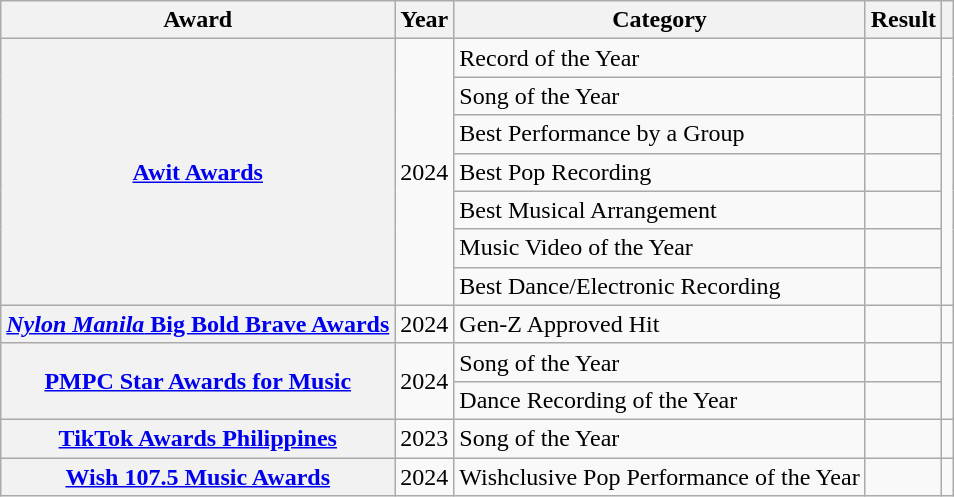<table class="wikitable sortable plainrowheaders" style="border:none; margin:0;">
<tr>
<th scope="col">Award</th>
<th scope="col">Year</th>
<th scope="col">Category</th>
<th scope="col">Result</th>
<th scope="col" class="unsortable"></th>
</tr>
<tr>
<th rowspan="7" scope="row"><a href='#'>Awit Awards</a></th>
<td rowspan="7">2024</td>
<td>Record of the Year</td>
<td></td>
<td rowspan="7" style="text-align:center;"></td>
</tr>
<tr>
<td>Song of the Year</td>
<td></td>
</tr>
<tr>
<td>Best Performance by a Group</td>
<td></td>
</tr>
<tr>
<td>Best Pop Recording</td>
<td></td>
</tr>
<tr>
<td>Best Musical Arrangement</td>
<td></td>
</tr>
<tr>
<td>Music Video of the Year</td>
<td></td>
</tr>
<tr>
<td>Best Dance/Electronic Recording</td>
<td></td>
</tr>
<tr>
<th scope="row"><a href='#'><em>Nylon Manila</em> Big Bold Brave Awards</a></th>
<td>2024</td>
<td>Gen-Z Approved Hit</td>
<td></td>
<td style="text-align:center;"></td>
</tr>
<tr>
<th rowspan="2" scope="row"><a href='#'>PMPC Star Awards for Music</a></th>
<td rowspan="2">2024</td>
<td>Song of the Year</td>
<td></td>
<td rowspan="2" style="text-align:center;"></td>
</tr>
<tr>
<td>Dance Recording of the Year</td>
<td></td>
</tr>
<tr>
<th scope="row"><a href='#'>TikTok Awards Philippines</a></th>
<td>2023</td>
<td>Song of the Year</td>
<td></td>
<td style="text-align:center;"></td>
</tr>
<tr>
<th scope="row"><a href='#'>Wish 107.5 Music Awards</a></th>
<td>2024</td>
<td>Wishclusive Pop Performance of the Year</td>
<td></td>
<td style="text-align:center;"></td>
</tr>
</table>
